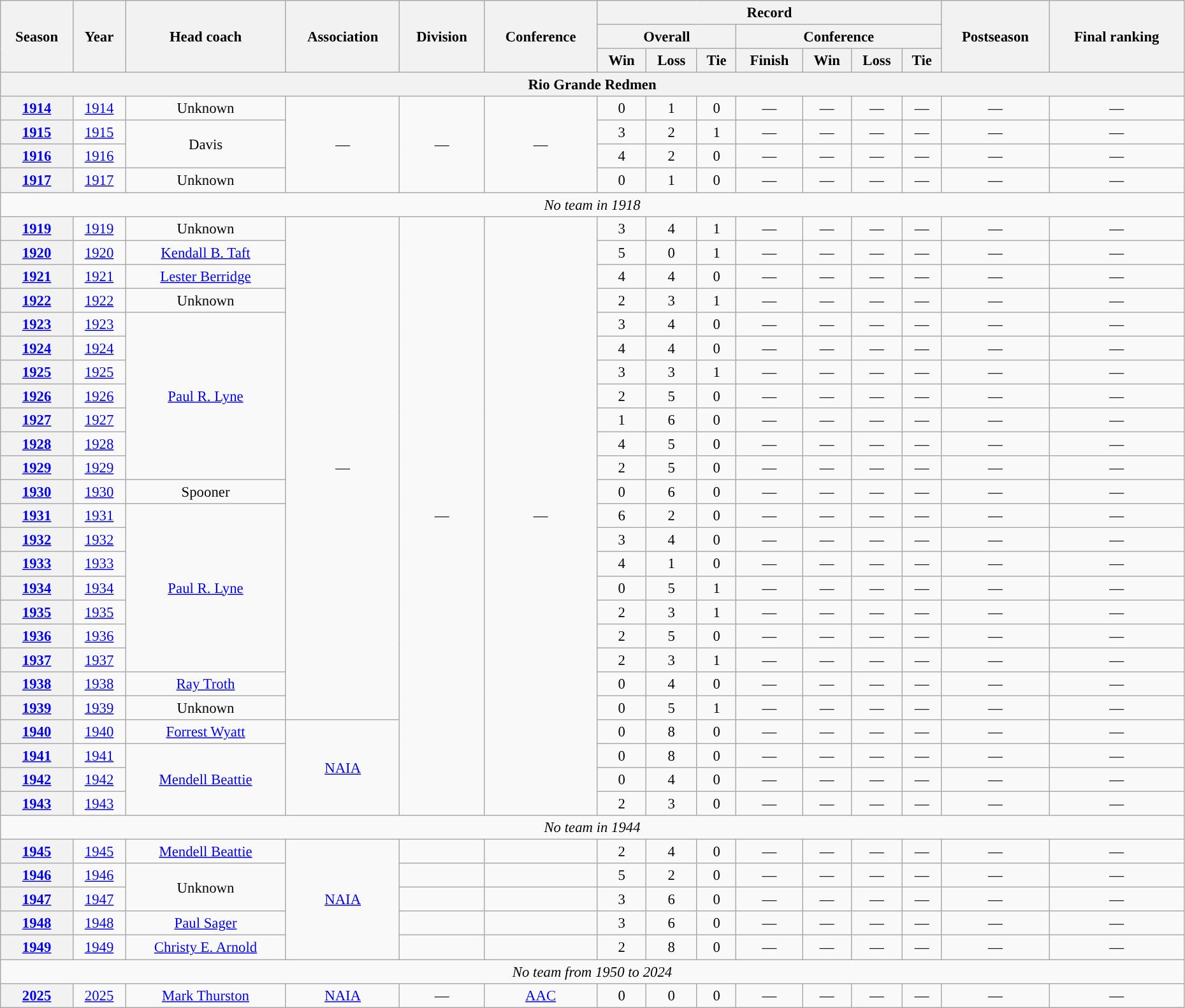<table class="wikitable" style="font-size: 95%; width:98%;text-align:center;">
<tr>
<th rowspan="3">Season</th>
<th rowspan="3">Year</th>
<th rowspan="3">Head coach</th>
<th rowspan="3">Association</th>
<th rowspan="3">Division</th>
<th rowspan="3">Conference</th>
<th colspan="7">Record</th>
<th rowspan="3">Postseason</th>
<th rowspan="3">Final ranking</th>
</tr>
<tr>
<th colspan="3">Overall</th>
<th colspan="4">Conference</th>
</tr>
<tr>
<th>Win</th>
<th>Loss</th>
<th>Tie</th>
<th>Finish</th>
<th>Win</th>
<th>Loss</th>
<th>Tie</th>
</tr>
<tr>
<th colspan="15">Rio Grande Redmen</th>
</tr>
<tr>
<th><a href='#'>1914</a></th>
<td><a href='#'>1914</a></td>
<td>Unknown</td>
<td rowspan="4">—</td>
<td rowspan="4">—</td>
<td rowspan="4">—</td>
<td>0</td>
<td>1</td>
<td>0</td>
<td>—</td>
<td>—</td>
<td>—</td>
<td>—</td>
<td>—</td>
<td>—</td>
</tr>
<tr>
<th><a href='#'>1915</a></th>
<td><a href='#'>1915</a></td>
<td rowspan="2">Davis</td>
<td>3</td>
<td>2</td>
<td>1</td>
<td>—</td>
<td>—</td>
<td>—</td>
<td>—</td>
<td>—</td>
<td>—</td>
</tr>
<tr>
<th><a href='#'>1916</a></th>
<td><a href='#'>1916</a></td>
<td>4</td>
<td>2</td>
<td>0</td>
<td>—</td>
<td>—</td>
<td>—</td>
<td>—</td>
<td>—</td>
<td>—</td>
</tr>
<tr>
<th><a href='#'>1917</a></th>
<td><a href='#'>1917</a></td>
<td>Unknown</td>
<td>0</td>
<td>1</td>
<td>0</td>
<td>—</td>
<td>—</td>
<td>—</td>
<td>—</td>
<td>—</td>
<td>—</td>
</tr>
<tr>
<td colspan=15 style=><em>No team in 1918</em></td>
</tr>
<tr>
<th><a href='#'>1919</a></th>
<td><a href='#'>1919</a></td>
<td>Unknown</td>
<td rowspan="21">—</td>
<td rowspan="25">—</td>
<td rowspan="25">—</td>
<td>3</td>
<td>4</td>
<td>1</td>
<td>—</td>
<td>—</td>
<td>—</td>
<td>—</td>
<td>—</td>
<td>—</td>
</tr>
<tr>
<th><a href='#'>1920</a></th>
<td><a href='#'>1920</a></td>
<td><a href='#'>Kendall B. Taft</a></td>
<td>5</td>
<td>0</td>
<td>1</td>
<td>—</td>
<td>—</td>
<td>—</td>
<td>—</td>
<td>—</td>
<td>—</td>
</tr>
<tr>
<th><a href='#'>1921</a></th>
<td><a href='#'>1921</a></td>
<td><a href='#'>Lester Berridge</a></td>
<td>4</td>
<td>4</td>
<td>0</td>
<td>—</td>
<td>—</td>
<td>—</td>
<td>—</td>
<td>—</td>
<td>—</td>
</tr>
<tr>
<th><a href='#'>1922</a></th>
<td><a href='#'>1922</a></td>
<td>Unknown</td>
<td>2</td>
<td>3</td>
<td>1</td>
<td>—</td>
<td>—</td>
<td>—</td>
<td>—</td>
<td>—</td>
<td>—</td>
</tr>
<tr>
<th><a href='#'>1923</a></th>
<td><a href='#'>1923</a></td>
<td rowspan="7"><a href='#'>Paul R. Lyne</a></td>
<td>3</td>
<td>4</td>
<td>0</td>
<td>—</td>
<td>—</td>
<td>—</td>
<td>—</td>
<td>—</td>
<td>—</td>
</tr>
<tr>
<th><a href='#'>1924</a></th>
<td><a href='#'>1924</a></td>
<td>4</td>
<td>4</td>
<td>0</td>
<td>—</td>
<td>—</td>
<td>—</td>
<td>—</td>
<td>—</td>
<td>—</td>
</tr>
<tr>
<th><a href='#'>1925</a></th>
<td><a href='#'>1925</a></td>
<td>3</td>
<td>3</td>
<td>1</td>
<td>—</td>
<td>—</td>
<td>—</td>
<td>—</td>
<td>—</td>
<td>—</td>
</tr>
<tr>
<th><a href='#'>1926</a></th>
<td><a href='#'>1926</a></td>
<td>2</td>
<td>5</td>
<td>0</td>
<td>—</td>
<td>—</td>
<td>—</td>
<td>—</td>
<td>—</td>
<td>—</td>
</tr>
<tr>
<th><a href='#'>1927</a></th>
<td><a href='#'>1927</a></td>
<td>1</td>
<td>6</td>
<td>0</td>
<td>—</td>
<td>—</td>
<td>—</td>
<td>—</td>
<td>—</td>
<td>—</td>
</tr>
<tr>
<th><a href='#'>1928</a></th>
<td><a href='#'>1928</a></td>
<td>4</td>
<td>5</td>
<td>0</td>
<td>—</td>
<td>—</td>
<td>—</td>
<td>—</td>
<td>—</td>
<td>—</td>
</tr>
<tr>
<th><a href='#'>1929</a></th>
<td><a href='#'>1929</a></td>
<td>2</td>
<td>5</td>
<td>0</td>
<td>—</td>
<td>—</td>
<td>—</td>
<td>—</td>
<td>—</td>
<td>—</td>
</tr>
<tr>
<th><a href='#'>1930</a></th>
<td><a href='#'>1930</a></td>
<td>Spooner</td>
<td>0</td>
<td>6</td>
<td>0</td>
<td>—</td>
<td>—</td>
<td>—</td>
<td>—</td>
<td>—</td>
<td>—</td>
</tr>
<tr>
<th><a href='#'>1931</a></th>
<td><a href='#'>1931</a></td>
<td rowspan="7"><a href='#'>Paul R. Lyne</a></td>
<td>6</td>
<td>2</td>
<td>0</td>
<td>—</td>
<td>—</td>
<td>—</td>
<td>—</td>
<td>—</td>
<td>—</td>
</tr>
<tr>
<th><a href='#'>1932</a></th>
<td><a href='#'>1932</a></td>
<td>3</td>
<td>4</td>
<td>0</td>
<td>—</td>
<td>—</td>
<td>—</td>
<td>—</td>
<td>—</td>
<td>—</td>
</tr>
<tr>
<th><a href='#'>1933</a></th>
<td><a href='#'>1933</a></td>
<td>4</td>
<td>1</td>
<td>0</td>
<td>—</td>
<td>—</td>
<td>—</td>
<td>—</td>
<td>—</td>
<td>—</td>
</tr>
<tr>
<th><a href='#'>1934</a></th>
<td><a href='#'>1934</a></td>
<td>0</td>
<td>5</td>
<td>1</td>
<td>—</td>
<td>—</td>
<td>—</td>
<td>—</td>
<td>—</td>
<td>—</td>
</tr>
<tr>
<th><a href='#'>1935</a></th>
<td><a href='#'>1935</a></td>
<td>2</td>
<td>3</td>
<td>1</td>
<td>—</td>
<td>—</td>
<td>—</td>
<td>—</td>
<td>—</td>
<td>—</td>
</tr>
<tr>
<th><a href='#'>1936</a></th>
<td><a href='#'>1936</a></td>
<td>2</td>
<td>5</td>
<td>0</td>
<td>—</td>
<td>—</td>
<td>—</td>
<td>—</td>
<td>—</td>
<td>—</td>
</tr>
<tr>
<th><a href='#'>1937</a></th>
<td><a href='#'>1937</a></td>
<td>2</td>
<td>3</td>
<td>1</td>
<td>—</td>
<td>—</td>
<td>—</td>
<td>—</td>
<td>—</td>
<td>—</td>
</tr>
<tr>
<th><a href='#'>1938</a></th>
<td><a href='#'>1938</a></td>
<td><a href='#'>Ray Troth</a></td>
<td>0</td>
<td>4</td>
<td>0</td>
<td>—</td>
<td>—</td>
<td>—</td>
<td>—</td>
<td>—</td>
<td>—</td>
</tr>
<tr>
<th><a href='#'>1939</a></th>
<td><a href='#'>1939</a></td>
<td>Unknown</td>
<td>0</td>
<td>5</td>
<td>1</td>
<td>—</td>
<td>—</td>
<td>—</td>
<td>—</td>
<td>—</td>
<td>—</td>
</tr>
<tr>
<th><a href='#'>1940</a></th>
<td><a href='#'>1940</a></td>
<td><a href='#'>Forrest Wyatt</a></td>
<td rowspan="4"><a href='#'>NAIA</a></td>
<td>0</td>
<td>8</td>
<td>0</td>
<td>—</td>
<td>—</td>
<td>—</td>
<td>—</td>
<td>—</td>
<td>—</td>
</tr>
<tr>
<th><a href='#'>1941</a></th>
<td><a href='#'>1941</a></td>
<td rowspan="3"><a href='#'>Mendell Beattie</a></td>
<td>0</td>
<td>8</td>
<td>0</td>
<td>—</td>
<td>—</td>
<td>—</td>
<td>—</td>
<td>—</td>
<td>—</td>
</tr>
<tr>
<th><a href='#'>1942</a></th>
<td><a href='#'>1942</a></td>
<td>0</td>
<td>4</td>
<td>0</td>
<td>—</td>
<td>—</td>
<td>—</td>
<td>—</td>
<td>—</td>
<td>—</td>
</tr>
<tr>
<th><a href='#'>1943</a></th>
<td><a href='#'>1943</a></td>
<td>2</td>
<td>3</td>
<td>0</td>
<td>—</td>
<td>—</td>
<td>—</td>
<td>—</td>
<td>—</td>
<td>—</td>
</tr>
<tr>
<td colspan=15 style=><em>No team in 1944</em></td>
</tr>
<tr>
<th><a href='#'>1945</a></th>
<td><a href='#'>1945</a></td>
<td><a href='#'>Mendell Beattie</a></td>
<td rowspan="5"><a href='#'>NAIA</a></td>
<td></td>
<td></td>
<td>2</td>
<td>4</td>
<td>0</td>
<td>—</td>
<td>—</td>
<td>—</td>
<td>—</td>
<td>—</td>
<td>—</td>
</tr>
<tr>
<th><a href='#'>1946</a></th>
<td><a href='#'>1946</a></td>
<td rowspan="2">Unknown</td>
<td></td>
<td></td>
<td>5</td>
<td>2</td>
<td>0</td>
<td>—</td>
<td>—</td>
<td>—</td>
<td>—</td>
<td>—</td>
<td>—</td>
</tr>
<tr>
<th><a href='#'>1947</a></th>
<td><a href='#'>1947</a></td>
<td></td>
<td></td>
<td>3</td>
<td>6</td>
<td>0</td>
<td>—</td>
<td>—</td>
<td>—</td>
<td>—</td>
<td>—</td>
<td>—</td>
</tr>
<tr>
<th><a href='#'>1948</a></th>
<td><a href='#'>1948</a></td>
<td><a href='#'>Paul Sager</a></td>
<td></td>
<td></td>
<td>3</td>
<td>6</td>
<td>0</td>
<td>—</td>
<td>—</td>
<td>—</td>
<td>—</td>
<td>—</td>
<td>—</td>
</tr>
<tr>
<th><a href='#'>1949</a></th>
<td><a href='#'>1949</a></td>
<td><a href='#'>Christy E. Arnold</a></td>
<td></td>
<td></td>
<td>2</td>
<td>8</td>
<td>0</td>
<td>—</td>
<td>—</td>
<td>—</td>
<td>—</td>
<td>—</td>
<td>—</td>
</tr>
<tr>
<td colspan=15 style=><em>No team from 1950 to 2024</em></td>
</tr>
<tr>
<th><a href='#'>2025</a></th>
<td><a href='#'>2025</a></td>
<td><a href='#'>Mark Thurston</a></td>
<td><a href='#'>NAIA</a></td>
<td>—</td>
<td><a href='#'>AAC</a></td>
<td>0</td>
<td>0</td>
<td>0</td>
<td>—</td>
<td>—</td>
<td>—</td>
<td>—</td>
<td>—</td>
<td>—</td>
</tr>
</table>
